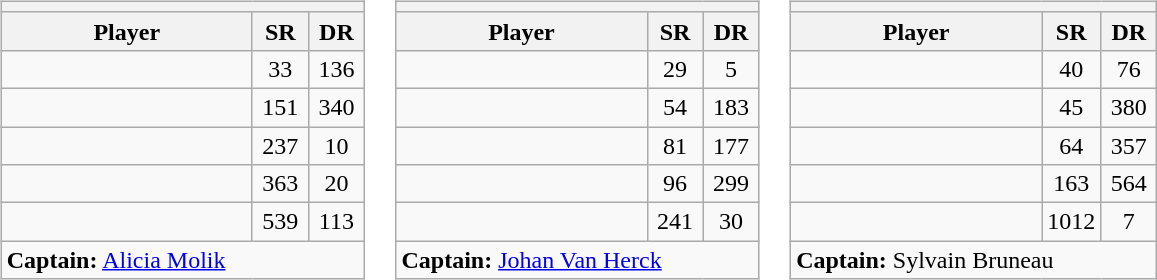<table>
<tr valign=top>
<td><br><table class="wikitable sortable nowrap">
<tr>
<th colspan=3></th>
</tr>
<tr>
<th width=160>Player</th>
<th width=30>SR</th>
<th width=30>DR</th>
</tr>
<tr>
<td></td>
<td align=center>33</td>
<td align=center>136</td>
</tr>
<tr>
<td></td>
<td align=center>151</td>
<td align=center>340</td>
</tr>
<tr>
<td></td>
<td align=center>237</td>
<td align=center>10</td>
</tr>
<tr>
<td></td>
<td align=center>363</td>
<td align=center>20</td>
</tr>
<tr>
<td></td>
<td align=center>539</td>
<td align=center>113</td>
</tr>
<tr class="sortbottom">
<td colspan=3><strong>Captain:</strong> <a href='#'>Alicia Molik</a></td>
</tr>
</table>
</td>
<td><br><table class="wikitable sortable nowrap">
<tr>
<th colspan=3></th>
</tr>
<tr>
<th width=160>Player</th>
<th width=30>SR</th>
<th width=30>DR</th>
</tr>
<tr>
<td></td>
<td align=center>29</td>
<td align=center>5</td>
</tr>
<tr>
<td></td>
<td align=center>54</td>
<td align=center>183</td>
</tr>
<tr>
<td></td>
<td align=center>81</td>
<td align=center>177</td>
</tr>
<tr>
<td></td>
<td align=center>96</td>
<td align=center>299</td>
</tr>
<tr>
<td></td>
<td align=center>241</td>
<td align=center>30</td>
</tr>
<tr class="sortbottom">
<td colspan=3><strong>Captain:</strong> <a href='#'>Johan Van Herck</a></td>
</tr>
</table>
</td>
<td><br><table class="wikitable sortable nowrap">
<tr>
<th colspan=3></th>
</tr>
<tr>
<th width=160>Player</th>
<th width=30>SR</th>
<th width=30>DR</th>
</tr>
<tr>
<td></td>
<td align=center>40</td>
<td align=center>76</td>
</tr>
<tr>
<td></td>
<td align=center>45</td>
<td align=center>380</td>
</tr>
<tr>
<td></td>
<td align=center>64</td>
<td align=center>357</td>
</tr>
<tr>
<td></td>
<td align=center>163</td>
<td align=center>564</td>
</tr>
<tr>
<td></td>
<td align=center>1012</td>
<td align=center>7</td>
</tr>
<tr class="sortbottom">
<td colspan=3><strong>Captain:</strong> Sylvain Bruneau</td>
</tr>
</table>
</td>
</tr>
</table>
